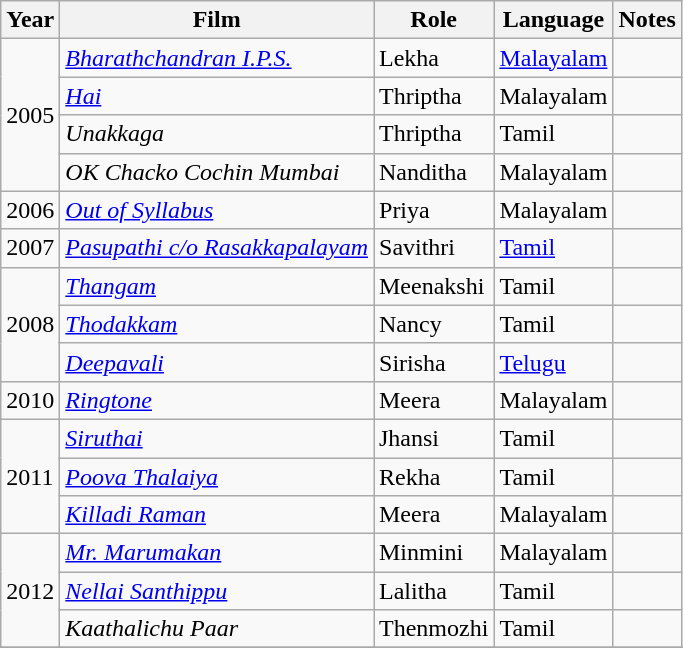<table class="wikitable">
<tr>
<th>Year</th>
<th>Film</th>
<th>Role</th>
<th>Language</th>
<th>Notes</th>
</tr>
<tr>
<td rowspan="4">2005</td>
<td><em><a href='#'>Bharathchandran I.P.S.</a></em></td>
<td>Lekha</td>
<td><a href='#'>Malayalam</a></td>
<td></td>
</tr>
<tr>
<td><em><a href='#'>Hai</a></em></td>
<td>Thriptha</td>
<td>Malayalam</td>
<td></td>
</tr>
<tr>
<td><em>Unakkaga</em></td>
<td>Thriptha</td>
<td>Tamil</td>
<td></td>
</tr>
<tr>
<td><em>OK Chacko Cochin Mumbai</em></td>
<td>Nanditha</td>
<td>Malayalam</td>
<td></td>
</tr>
<tr>
<td>2006</td>
<td><em><a href='#'>Out of Syllabus</a></em></td>
<td>Priya</td>
<td>Malayalam</td>
<td></td>
</tr>
<tr>
<td>2007</td>
<td><em><a href='#'>Pasupathi c/o Rasakkapalayam</a></em></td>
<td>Savithri</td>
<td><a href='#'>Tamil</a></td>
<td></td>
</tr>
<tr>
<td rowspan="3">2008</td>
<td><em><a href='#'>Thangam</a></em></td>
<td>Meenakshi</td>
<td>Tamil</td>
<td></td>
</tr>
<tr>
<td><em><a href='#'>Thodakkam</a></em></td>
<td>Nancy</td>
<td>Tamil</td>
<td></td>
</tr>
<tr>
<td><em><a href='#'>Deepavali</a></em></td>
<td>Sirisha</td>
<td><a href='#'>Telugu</a></td>
<td></td>
</tr>
<tr>
<td>2010</td>
<td><em><a href='#'>Ringtone</a></em></td>
<td>Meera</td>
<td>Malayalam</td>
<td></td>
</tr>
<tr>
<td rowspan="3">2011</td>
<td><em><a href='#'>Siruthai</a></em></td>
<td>Jhansi</td>
<td>Tamil</td>
<td></td>
</tr>
<tr>
<td><em><a href='#'>Poova Thalaiya</a></em></td>
<td>Rekha</td>
<td>Tamil</td>
<td></td>
</tr>
<tr>
<td><em><a href='#'>Killadi Raman</a></em></td>
<td>Meera</td>
<td>Malayalam</td>
<td></td>
</tr>
<tr>
<td rowspan="3">2012</td>
<td><em><a href='#'>Mr. Marumakan</a></em></td>
<td>Minmini</td>
<td>Malayalam</td>
<td></td>
</tr>
<tr>
<td><em><a href='#'>Nellai Santhippu</a></em></td>
<td>Lalitha</td>
<td>Tamil</td>
<td></td>
</tr>
<tr>
<td><em>Kaathalichu Paar</em></td>
<td>Thenmozhi</td>
<td>Tamil</td>
<td></td>
</tr>
<tr>
</tr>
</table>
